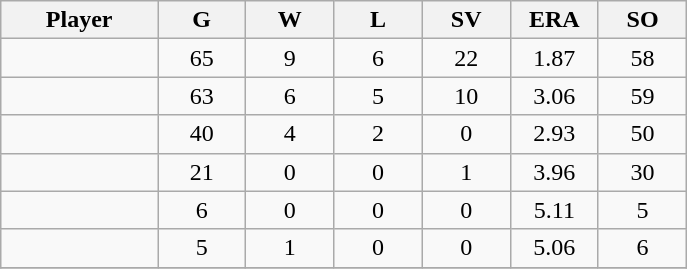<table class="wikitable sortable">
<tr>
<th bgcolor="#DDDDFF" width="16%">Player</th>
<th bgcolor="#DDDDFF" width="9%">G</th>
<th bgcolor="#DDDDFF" width="9%">W</th>
<th bgcolor="#DDDDFF" width="9%">L</th>
<th bgcolor="#DDDDFF" width="9%">SV</th>
<th bgcolor="#DDDDFF" width="9%">ERA</th>
<th bgcolor="#DDDDFF" width="9%">SO</th>
</tr>
<tr align="center">
<td></td>
<td>65</td>
<td>9</td>
<td>6</td>
<td>22</td>
<td>1.87</td>
<td>58</td>
</tr>
<tr align="center">
<td></td>
<td>63</td>
<td>6</td>
<td>5</td>
<td>10</td>
<td>3.06</td>
<td>59</td>
</tr>
<tr align="center">
<td></td>
<td>40</td>
<td>4</td>
<td>2</td>
<td>0</td>
<td>2.93</td>
<td>50</td>
</tr>
<tr align="center">
<td></td>
<td>21</td>
<td>0</td>
<td>0</td>
<td>1</td>
<td>3.96</td>
<td>30</td>
</tr>
<tr align="center">
<td></td>
<td>6</td>
<td>0</td>
<td>0</td>
<td>0</td>
<td>5.11</td>
<td>5</td>
</tr>
<tr align="center">
<td></td>
<td>5</td>
<td>1</td>
<td>0</td>
<td>0</td>
<td>5.06</td>
<td>6</td>
</tr>
<tr align="center">
</tr>
</table>
